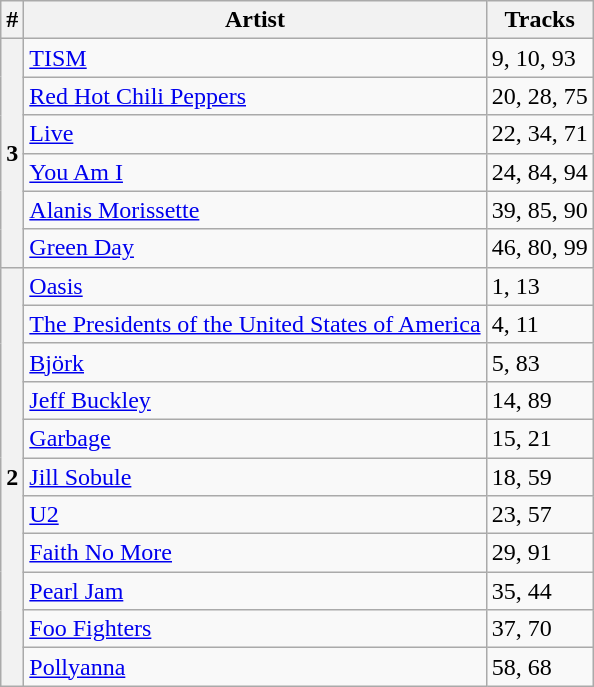<table class="wikitable sortable">
<tr>
<th>#</th>
<th>Artist</th>
<th>Tracks</th>
</tr>
<tr>
<th rowspan="6">3</th>
<td><a href='#'>TISM</a></td>
<td>9, 10, 93</td>
</tr>
<tr>
<td><a href='#'>Red Hot Chili Peppers</a></td>
<td>20, 28, 75</td>
</tr>
<tr>
<td><a href='#'>Live</a></td>
<td>22, 34, 71</td>
</tr>
<tr>
<td><a href='#'>You Am I</a></td>
<td>24, 84, 94</td>
</tr>
<tr>
<td><a href='#'>Alanis Morissette</a></td>
<td>39, 85, 90</td>
</tr>
<tr>
<td><a href='#'>Green Day</a></td>
<td>46, 80, 99</td>
</tr>
<tr>
<th rowspan="11">2</th>
<td><a href='#'>Oasis</a></td>
<td>1, 13</td>
</tr>
<tr>
<td><a href='#'>The Presidents of the United States of America</a></td>
<td>4, 11</td>
</tr>
<tr>
<td><a href='#'>Björk</a></td>
<td>5, 83</td>
</tr>
<tr>
<td><a href='#'>Jeff Buckley</a></td>
<td>14, 89</td>
</tr>
<tr>
<td><a href='#'>Garbage</a></td>
<td>15, 21</td>
</tr>
<tr>
<td><a href='#'>Jill Sobule</a></td>
<td>18, 59</td>
</tr>
<tr>
<td><a href='#'>U2</a></td>
<td>23, 57</td>
</tr>
<tr>
<td><a href='#'>Faith No More</a></td>
<td>29, 91</td>
</tr>
<tr>
<td><a href='#'>Pearl Jam</a></td>
<td>35, 44</td>
</tr>
<tr>
<td><a href='#'>Foo Fighters</a></td>
<td>37, 70</td>
</tr>
<tr>
<td><a href='#'>Pollyanna</a></td>
<td>58, 68</td>
</tr>
</table>
